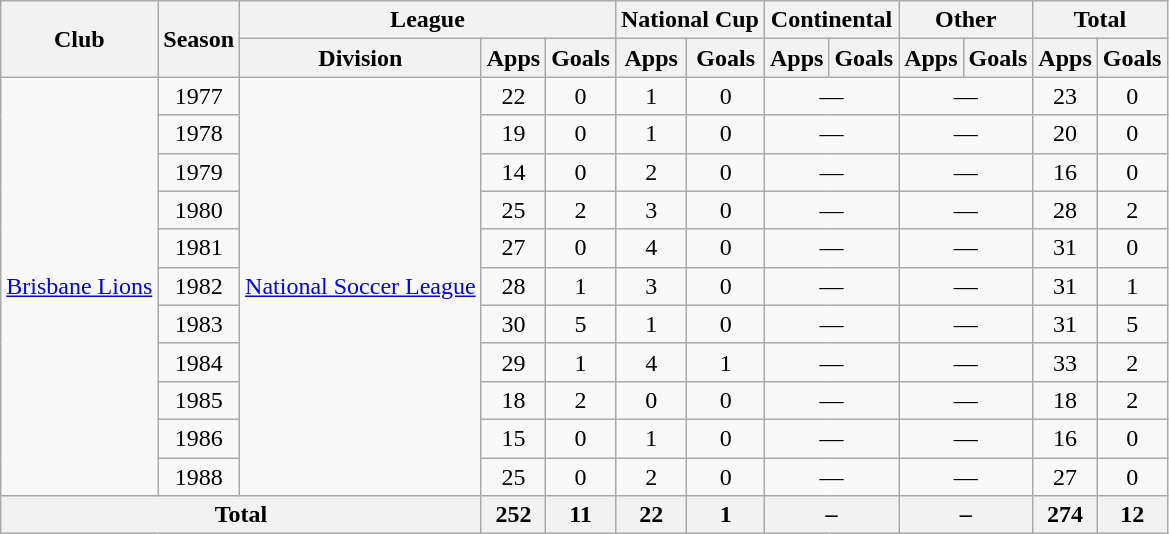<table class="wikitable" style="text-align:center">
<tr>
<th rowspan=2>Club</th>
<th rowspan=2>Season</th>
<th colspan=3>League</th>
<th colspan=2>National Cup</th>
<th colspan=2>Continental</th>
<th colspan=2>Other</th>
<th colspan=2>Total</th>
</tr>
<tr>
<th>Division</th>
<th>Apps</th>
<th>Goals</th>
<th>Apps</th>
<th>Goals</th>
<th>Apps</th>
<th>Goals</th>
<th>Apps</th>
<th>Goals</th>
<th>Apps</th>
<th>Goals</th>
</tr>
<tr>
<td rowspan="11"><a href='#'>Brisbane Lions</a></td>
<td>1977</td>
<td rowspan="11"><a href='#'>National Soccer League</a></td>
<td>22</td>
<td>0</td>
<td>1</td>
<td>0</td>
<td colspan="2">—</td>
<td colspan="2">—</td>
<td>23</td>
<td>0</td>
</tr>
<tr>
<td>1978</td>
<td>19</td>
<td>0</td>
<td>1</td>
<td>0</td>
<td colspan="2">—</td>
<td colspan="2">—</td>
<td>20</td>
<td>0</td>
</tr>
<tr>
<td>1979</td>
<td>14</td>
<td>0</td>
<td>2</td>
<td>0</td>
<td colspan="2">—</td>
<td colspan="2">—</td>
<td>16</td>
<td>0</td>
</tr>
<tr>
<td>1980</td>
<td>25</td>
<td>2</td>
<td>3</td>
<td>0</td>
<td colspan="2">—</td>
<td colspan="2">—</td>
<td>28</td>
<td>2</td>
</tr>
<tr>
<td>1981</td>
<td>27</td>
<td>0</td>
<td>4</td>
<td>0</td>
<td colspan="2">—</td>
<td colspan="2">—</td>
<td>31</td>
<td>0</td>
</tr>
<tr>
<td>1982</td>
<td>28</td>
<td>1</td>
<td>3</td>
<td>0</td>
<td colspan="2">—</td>
<td colspan="2">—</td>
<td>31</td>
<td>1</td>
</tr>
<tr>
<td>1983</td>
<td>30</td>
<td>5</td>
<td>1</td>
<td>0</td>
<td colspan="2">—</td>
<td colspan="2">—</td>
<td>31</td>
<td>5</td>
</tr>
<tr>
<td>1984</td>
<td>29</td>
<td>1</td>
<td>4</td>
<td>1</td>
<td colspan="2">—</td>
<td colspan="2">—</td>
<td>33</td>
<td>2</td>
</tr>
<tr>
<td>1985</td>
<td>18</td>
<td>2</td>
<td>0</td>
<td>0</td>
<td colspan="2">—</td>
<td colspan="2">—</td>
<td>18</td>
<td>2</td>
</tr>
<tr>
<td>1986</td>
<td>15</td>
<td>0</td>
<td>1</td>
<td>0</td>
<td colspan="2">—</td>
<td colspan="2">—</td>
<td>16</td>
<td>0</td>
</tr>
<tr>
<td>1988</td>
<td>25</td>
<td>0</td>
<td>2</td>
<td>0</td>
<td colspan="2">—</td>
<td colspan="2">—</td>
<td>27</td>
<td>0</td>
</tr>
<tr>
<th colspan="3">Total</th>
<th>252</th>
<th>11</th>
<th>22</th>
<th>1</th>
<th colspan="2">–</th>
<th colspan="2">–</th>
<th>274</th>
<th>12</th>
</tr>
</table>
